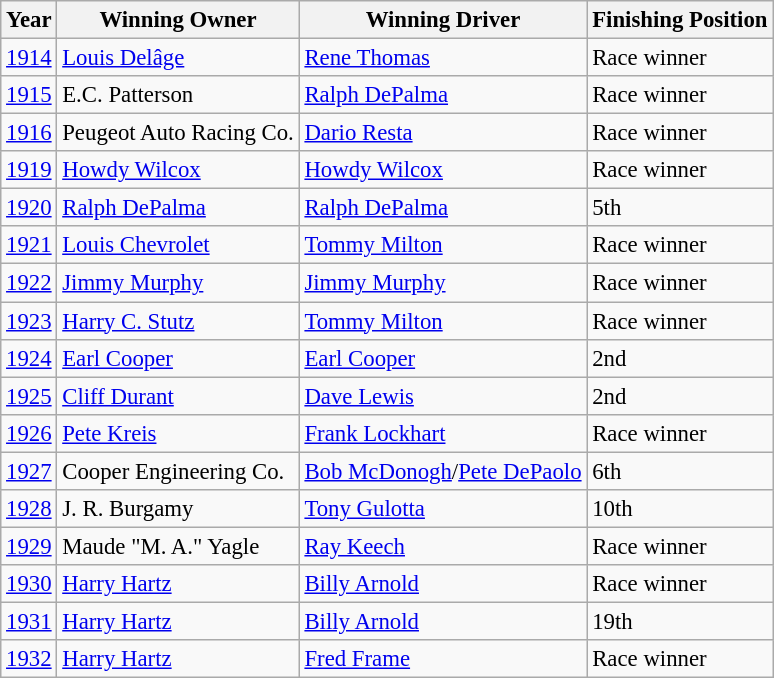<table class="wikitable" style="font-size: 95%;">
<tr>
<th>Year</th>
<th>Winning Owner</th>
<th>Winning Driver</th>
<th>Finishing Position</th>
</tr>
<tr>
<td><a href='#'>1914</a></td>
<td><a href='#'>Louis Delâge</a></td>
<td><a href='#'>Rene Thomas</a></td>
<td>Race winner</td>
</tr>
<tr>
<td><a href='#'>1915</a></td>
<td>E.C. Patterson</td>
<td><a href='#'>Ralph DePalma</a></td>
<td>Race winner</td>
</tr>
<tr>
<td><a href='#'>1916</a></td>
<td>Peugeot Auto Racing Co.</td>
<td><a href='#'>Dario Resta</a></td>
<td>Race winner</td>
</tr>
<tr>
<td><a href='#'>1919</a></td>
<td><a href='#'>Howdy Wilcox</a></td>
<td><a href='#'>Howdy Wilcox</a></td>
<td>Race winner</td>
</tr>
<tr>
<td><a href='#'>1920</a></td>
<td><a href='#'>Ralph DePalma</a></td>
<td><a href='#'>Ralph DePalma</a></td>
<td>5th</td>
</tr>
<tr>
<td><a href='#'>1921</a></td>
<td><a href='#'>Louis Chevrolet</a></td>
<td><a href='#'>Tommy Milton</a></td>
<td>Race winner</td>
</tr>
<tr>
<td><a href='#'>1922</a></td>
<td><a href='#'>Jimmy Murphy</a></td>
<td><a href='#'>Jimmy Murphy</a></td>
<td>Race winner</td>
</tr>
<tr>
<td><a href='#'>1923</a></td>
<td><a href='#'>Harry C. Stutz</a></td>
<td><a href='#'>Tommy Milton</a></td>
<td>Race winner</td>
</tr>
<tr>
<td><a href='#'>1924</a></td>
<td><a href='#'>Earl Cooper</a></td>
<td><a href='#'>Earl Cooper</a></td>
<td>2nd</td>
</tr>
<tr>
<td><a href='#'>1925</a></td>
<td><a href='#'>Cliff Durant</a></td>
<td><a href='#'>Dave Lewis</a></td>
<td>2nd</td>
</tr>
<tr>
<td><a href='#'>1926</a></td>
<td><a href='#'>Pete Kreis</a></td>
<td><a href='#'>Frank Lockhart</a></td>
<td>Race winner</td>
</tr>
<tr>
<td><a href='#'>1927</a></td>
<td>Cooper Engineering Co.</td>
<td><a href='#'>Bob McDonogh</a>/<a href='#'>Pete DePaolo</a></td>
<td>6th</td>
</tr>
<tr>
<td><a href='#'>1928</a></td>
<td>J. R. Burgamy</td>
<td><a href='#'>Tony Gulotta</a></td>
<td>10th</td>
</tr>
<tr>
<td><a href='#'>1929</a></td>
<td>Maude "M. A." Yagle</td>
<td><a href='#'>Ray Keech</a></td>
<td>Race winner</td>
</tr>
<tr>
<td><a href='#'>1930</a></td>
<td><a href='#'>Harry Hartz</a></td>
<td><a href='#'>Billy Arnold</a></td>
<td>Race winner</td>
</tr>
<tr>
<td><a href='#'>1931</a></td>
<td><a href='#'>Harry Hartz</a></td>
<td><a href='#'>Billy Arnold</a></td>
<td>19th</td>
</tr>
<tr>
<td><a href='#'>1932</a></td>
<td><a href='#'>Harry Hartz</a></td>
<td><a href='#'>Fred Frame</a></td>
<td>Race winner</td>
</tr>
</table>
